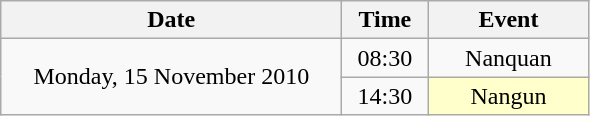<table class = "wikitable" style="text-align:center;">
<tr>
<th width=220>Date</th>
<th width=50>Time</th>
<th width=100>Event</th>
</tr>
<tr>
<td rowspan=2>Monday, 15 November 2010</td>
<td>08:30</td>
<td>Nanquan</td>
</tr>
<tr>
<td>14:30</td>
<td bgcolor=ffffcc>Nangun</td>
</tr>
</table>
